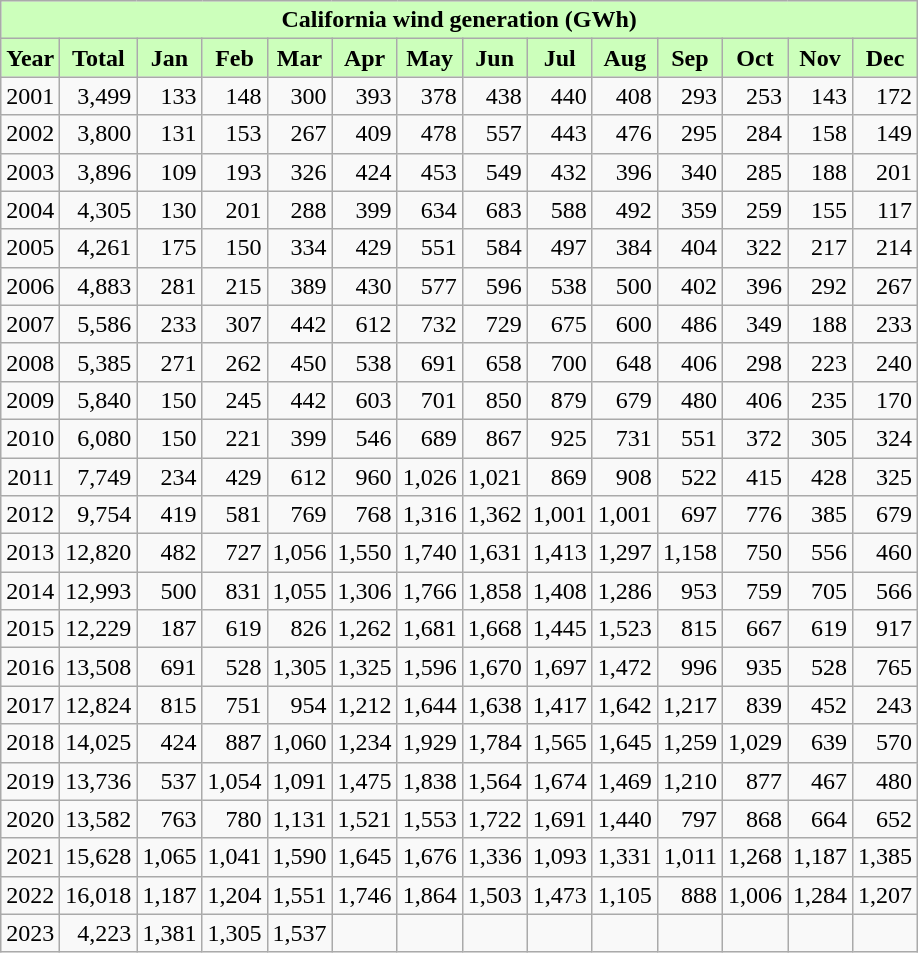<table class="wikitable" style="text-align:right;">
<tr>
<th colspan="14" style="background:#cfb;">California wind generation (GWh)</th>
</tr>
<tr>
<th style="background:#cfb;">Year</th>
<th style="background:#cfb;">Total</th>
<th style="background:#cfb;">Jan</th>
<th style="background:#cfb;">Feb</th>
<th style="background:#cfb;">Mar</th>
<th style="background:#cfb;">Apr</th>
<th style="background:#cfb;">May</th>
<th style="background:#cfb;">Jun</th>
<th style="background:#cfb;">Jul</th>
<th style="background:#cfb;">Aug</th>
<th style="background:#cfb;">Sep</th>
<th style="background:#cfb;">Oct</th>
<th style="background:#cfb;">Nov</th>
<th style="background:#cfb;">Dec</th>
</tr>
<tr align=right>
<td>2001</td>
<td>3,499</td>
<td>133</td>
<td>148</td>
<td>300</td>
<td>393</td>
<td>378</td>
<td>438</td>
<td>440</td>
<td>408</td>
<td>293</td>
<td>253</td>
<td>143</td>
<td>172</td>
</tr>
<tr align=right>
<td>2002</td>
<td>3,800</td>
<td>131</td>
<td>153</td>
<td>267</td>
<td>409</td>
<td>478</td>
<td>557</td>
<td>443</td>
<td>476</td>
<td>295</td>
<td>284</td>
<td>158</td>
<td>149</td>
</tr>
<tr align=right>
<td>2003</td>
<td>3,896</td>
<td>109</td>
<td>193</td>
<td>326</td>
<td>424</td>
<td>453</td>
<td>549</td>
<td>432</td>
<td>396</td>
<td>340</td>
<td>285</td>
<td>188</td>
<td>201</td>
</tr>
<tr align=right>
<td>2004</td>
<td>4,305</td>
<td>130</td>
<td>201</td>
<td>288</td>
<td>399</td>
<td>634</td>
<td>683</td>
<td>588</td>
<td>492</td>
<td>359</td>
<td>259</td>
<td>155</td>
<td>117</td>
</tr>
<tr align=right>
<td>2005</td>
<td>4,261</td>
<td>175</td>
<td>150</td>
<td>334</td>
<td>429</td>
<td>551</td>
<td>584</td>
<td>497</td>
<td>384</td>
<td>404</td>
<td>322</td>
<td>217</td>
<td>214</td>
</tr>
<tr align=right>
<td>2006</td>
<td>4,883</td>
<td>281</td>
<td>215</td>
<td>389</td>
<td>430</td>
<td>577</td>
<td>596</td>
<td>538</td>
<td>500</td>
<td>402</td>
<td>396</td>
<td>292</td>
<td>267</td>
</tr>
<tr align=right>
<td>2007</td>
<td>5,586</td>
<td>233</td>
<td>307</td>
<td>442</td>
<td>612</td>
<td>732</td>
<td>729</td>
<td>675</td>
<td>600</td>
<td>486</td>
<td>349</td>
<td>188</td>
<td>233</td>
</tr>
<tr align=right>
<td>2008</td>
<td>5,385</td>
<td>271</td>
<td>262</td>
<td>450</td>
<td>538</td>
<td>691</td>
<td>658</td>
<td>700</td>
<td>648</td>
<td>406</td>
<td>298</td>
<td>223</td>
<td>240</td>
</tr>
<tr align=right>
<td>2009</td>
<td>5,840</td>
<td>150</td>
<td>245</td>
<td>442</td>
<td>603</td>
<td>701</td>
<td>850</td>
<td>879</td>
<td>679</td>
<td>480</td>
<td>406</td>
<td>235</td>
<td>170</td>
</tr>
<tr align=right>
<td>2010</td>
<td>6,080</td>
<td>150</td>
<td>221</td>
<td>399</td>
<td>546</td>
<td>689</td>
<td>867</td>
<td>925</td>
<td>731</td>
<td>551</td>
<td>372</td>
<td>305</td>
<td>324</td>
</tr>
<tr align=right>
<td>2011</td>
<td>7,749</td>
<td>234</td>
<td>429</td>
<td>612</td>
<td>960</td>
<td>1,026</td>
<td>1,021</td>
<td>869</td>
<td>908</td>
<td>522</td>
<td>415</td>
<td>428</td>
<td>325</td>
</tr>
<tr align=right>
<td>2012</td>
<td>9,754</td>
<td>419</td>
<td>581</td>
<td>769</td>
<td>768</td>
<td>1,316</td>
<td>1,362</td>
<td>1,001</td>
<td>1,001</td>
<td>697</td>
<td>776</td>
<td>385</td>
<td>679</td>
</tr>
<tr align=right>
<td>2013</td>
<td>12,820</td>
<td>482</td>
<td>727</td>
<td>1,056</td>
<td>1,550</td>
<td>1,740</td>
<td>1,631</td>
<td>1,413</td>
<td>1,297</td>
<td>1,158</td>
<td>750</td>
<td>556</td>
<td>460</td>
</tr>
<tr align=right>
<td>2014</td>
<td>12,993</td>
<td>500</td>
<td>831</td>
<td>1,055</td>
<td>1,306</td>
<td>1,766</td>
<td>1,858</td>
<td>1,408</td>
<td>1,286</td>
<td>953</td>
<td>759</td>
<td>705</td>
<td>566</td>
</tr>
<tr align=right>
<td>2015</td>
<td>12,229</td>
<td>187</td>
<td>619</td>
<td>826</td>
<td>1,262</td>
<td>1,681</td>
<td>1,668</td>
<td>1,445</td>
<td>1,523</td>
<td>815</td>
<td>667</td>
<td>619</td>
<td>917</td>
</tr>
<tr align=right>
<td>2016</td>
<td>13,508</td>
<td>691</td>
<td>528</td>
<td>1,305</td>
<td>1,325</td>
<td>1,596</td>
<td>1,670</td>
<td>1,697</td>
<td>1,472</td>
<td>996</td>
<td>935</td>
<td>528</td>
<td>765</td>
</tr>
<tr align=right>
<td>2017</td>
<td>12,824</td>
<td>815</td>
<td>751</td>
<td>954</td>
<td>1,212</td>
<td>1,644</td>
<td>1,638</td>
<td>1,417</td>
<td>1,642</td>
<td>1,217</td>
<td>839</td>
<td>452</td>
<td>243</td>
</tr>
<tr align=right>
<td>2018</td>
<td>14,025</td>
<td>424</td>
<td>887</td>
<td>1,060</td>
<td>1,234</td>
<td>1,929</td>
<td>1,784</td>
<td>1,565</td>
<td>1,645</td>
<td>1,259</td>
<td>1,029</td>
<td>639</td>
<td>570</td>
</tr>
<tr align=right>
<td>2019</td>
<td>13,736</td>
<td>537</td>
<td>1,054</td>
<td>1,091</td>
<td>1,475</td>
<td>1,838</td>
<td>1,564</td>
<td>1,674</td>
<td>1,469</td>
<td>1,210</td>
<td>877</td>
<td>467</td>
<td>480</td>
</tr>
<tr align=right>
<td>2020</td>
<td>13,582</td>
<td>763</td>
<td>780</td>
<td>1,131</td>
<td>1,521</td>
<td>1,553</td>
<td>1,722</td>
<td>1,691</td>
<td>1,440</td>
<td>797</td>
<td>868</td>
<td>664</td>
<td>652</td>
</tr>
<tr align=right>
<td>2021</td>
<td>15,628</td>
<td>1,065</td>
<td>1,041</td>
<td>1,590</td>
<td>1,645</td>
<td>1,676</td>
<td>1,336</td>
<td>1,093</td>
<td>1,331</td>
<td>1,011</td>
<td>1,268</td>
<td>1,187</td>
<td>1,385</td>
</tr>
<tr align=right>
<td>2022</td>
<td>16,018</td>
<td>1,187</td>
<td>1,204</td>
<td>1,551</td>
<td>1,746</td>
<td>1,864</td>
<td>1,503</td>
<td>1,473</td>
<td>1,105</td>
<td>888</td>
<td>1,006</td>
<td>1,284</td>
<td>1,207</td>
</tr>
<tr align=right>
<td>2023</td>
<td>4,223</td>
<td>1,381</td>
<td>1,305</td>
<td>1,537</td>
<td></td>
<td></td>
<td></td>
<td></td>
<td></td>
<td></td>
<td></td>
<td></td>
<td></td>
</tr>
</table>
